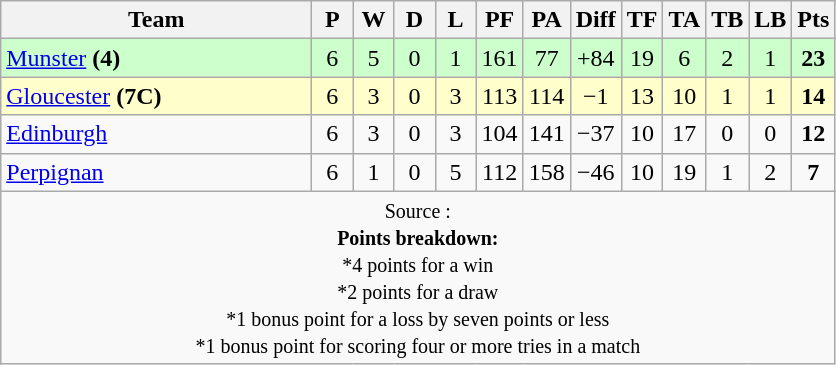<table class="wikitable" style="text-align: center;">
<tr>
<th style="width:200px;">Team</th>
<th width="20">P</th>
<th width="20">W</th>
<th width="20">D</th>
<th width="20">L</th>
<th width="20">PF</th>
<th width="20">PA</th>
<th width="20">Diff</th>
<th width="20">TF</th>
<th width="20">TA</th>
<th width="20">TB</th>
<th width="20">LB</th>
<th width="20">Pts</th>
</tr>
<tr bgcolor="#ccffcc">
<td align=left> <a href='#'>Munster</a> <strong>(4)</strong></td>
<td>6</td>
<td>5</td>
<td>0</td>
<td>1</td>
<td>161</td>
<td>77</td>
<td>+84</td>
<td>19</td>
<td>6</td>
<td>2</td>
<td>1</td>
<td><strong>23</strong></td>
</tr>
<tr bgcolor="#ffffcc">
<td align=left> <a href='#'>Gloucester</a> <strong>(7C)</strong></td>
<td>6</td>
<td>3</td>
<td>0</td>
<td>3</td>
<td>113</td>
<td>114</td>
<td>−1</td>
<td>13</td>
<td>10</td>
<td>1</td>
<td>1</td>
<td><strong>14</strong></td>
</tr>
<tr>
<td align=left> <a href='#'>Edinburgh</a></td>
<td>6</td>
<td>3</td>
<td>0</td>
<td>3</td>
<td>104</td>
<td>141</td>
<td>−37</td>
<td>10</td>
<td>17</td>
<td>0</td>
<td>0</td>
<td><strong>12</strong></td>
</tr>
<tr>
<td align=left> <a href='#'>Perpignan</a></td>
<td>6</td>
<td>1</td>
<td>0</td>
<td>5</td>
<td>112</td>
<td>158</td>
<td>−46</td>
<td>10</td>
<td>19</td>
<td>1</td>
<td>2</td>
<td><strong>7</strong></td>
</tr>
<tr |align=left|>
<td colspan="14" style="border:0px"><small>Source : <br><strong>Points breakdown:</strong><br>*4 points for a win<br>*2 points for a draw<br>*1 bonus point for a loss by seven points or less<br>*1 bonus point for scoring four or more tries in a match</small></td>
</tr>
</table>
